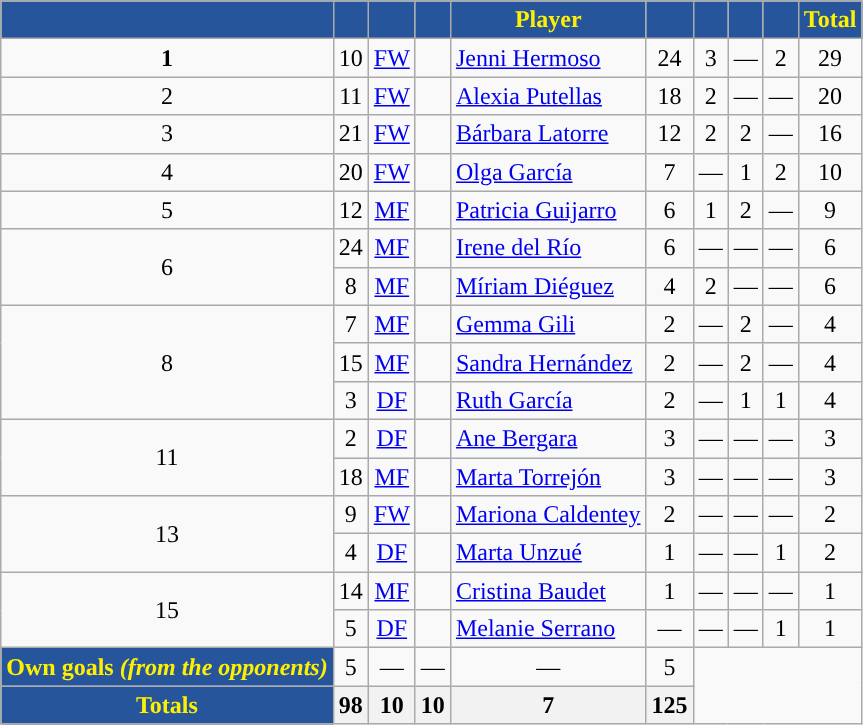<table class="wikitable" style="text-align:center;">
<tr>
<th style="background:#26559B; color:#FFF000; "></th>
<th style="background:#26559B; color:#FFF000; "></th>
<th style="background:#26559B; color:#FFF000; "></th>
<th style="background:#26559B; color:#FFF000; "></th>
<th style="background:#26559B; color:#FFF000; ">Player</th>
<th style="background:#26559B; color:#FFF000; "></th>
<th style="background:#26559B; color:#FFF000; "></th>
<th style="background:#26559B; color:#FFF000; "></th>
<th style="background:#26559B; color:#FFF000; "></th>
<th style="background:#26559B; color:#FFF000; ">Total</th>
</tr>
<tr>
<td><strong>1</strong></td>
<td>10</td>
<td><a href='#'>FW</a></td>
<td></td>
<td align="left"><a href='#'>Jenni Hermoso</a></td>
<td>24</td>
<td>3</td>
<td>—</td>
<td>2</td>
<td>29</td>
</tr>
<tr>
<td>2</td>
<td>11</td>
<td><a href='#'>FW</a></td>
<td></td>
<td align="left"><a href='#'>Alexia Putellas</a></td>
<td>18</td>
<td>2</td>
<td>—</td>
<td>—</td>
<td>20</td>
</tr>
<tr>
<td>3</td>
<td>21</td>
<td><a href='#'>FW</a></td>
<td></td>
<td align="left"><a href='#'>Bárbara Latorre</a></td>
<td>12</td>
<td>2</td>
<td>2</td>
<td>—</td>
<td>16</td>
</tr>
<tr>
<td>4</td>
<td>20</td>
<td><a href='#'>FW</a></td>
<td></td>
<td align="left"><a href='#'>Olga García</a></td>
<td>7</td>
<td>—</td>
<td>1</td>
<td>2</td>
<td>10</td>
</tr>
<tr>
<td>5</td>
<td>12</td>
<td><a href='#'>MF</a></td>
<td></td>
<td align="left"><a href='#'>Patricia Guijarro</a></td>
<td>6</td>
<td>1</td>
<td>2</td>
<td>—</td>
<td>9</td>
</tr>
<tr>
<td rowspan="2">6</td>
<td>24</td>
<td><a href='#'>MF</a></td>
<td></td>
<td align="left"><a href='#'>Irene del Río</a></td>
<td>6</td>
<td>—</td>
<td>—</td>
<td>—</td>
<td>6</td>
</tr>
<tr>
<td>8</td>
<td><a href='#'>MF</a></td>
<td></td>
<td align="left"><a href='#'>Míriam Diéguez</a></td>
<td>4</td>
<td>2</td>
<td>—</td>
<td>—</td>
<td>6</td>
</tr>
<tr>
<td rowspan="3">8</td>
<td>7</td>
<td><a href='#'>MF</a></td>
<td></td>
<td align="left"><a href='#'>Gemma Gili</a></td>
<td>2</td>
<td>—</td>
<td>2</td>
<td>—</td>
<td>4</td>
</tr>
<tr>
<td>15</td>
<td><a href='#'>MF</a></td>
<td></td>
<td align="left"><a href='#'>Sandra Hernández</a></td>
<td>2</td>
<td>—</td>
<td>2</td>
<td>—</td>
<td>4</td>
</tr>
<tr>
<td>3</td>
<td><a href='#'>DF</a></td>
<td></td>
<td align="left"><a href='#'>Ruth García</a></td>
<td>2</td>
<td>—</td>
<td>1</td>
<td>1</td>
<td>4</td>
</tr>
<tr>
<td rowspan="2">11</td>
<td>2</td>
<td><a href='#'>DF</a></td>
<td></td>
<td align="left"><a href='#'>Ane Bergara</a></td>
<td>3</td>
<td>—</td>
<td>—</td>
<td>—</td>
<td>3</td>
</tr>
<tr>
<td>18</td>
<td><a href='#'>MF</a></td>
<td></td>
<td align="left"><a href='#'>Marta Torrejón</a></td>
<td>3</td>
<td>—</td>
<td>—</td>
<td>—</td>
<td>3</td>
</tr>
<tr>
<td rowspan="2">13</td>
<td>9</td>
<td><a href='#'>FW</a></td>
<td></td>
<td align="left"><a href='#'>Mariona Caldentey</a></td>
<td>2</td>
<td>—</td>
<td>—</td>
<td>—</td>
<td>2</td>
</tr>
<tr>
<td>4</td>
<td><a href='#'>DF</a></td>
<td></td>
<td align="left"><a href='#'>Marta Unzué</a></td>
<td>1</td>
<td>—</td>
<td>—</td>
<td>1</td>
<td>2</td>
</tr>
<tr>
<td rowspan="2">15</td>
<td>14</td>
<td><a href='#'>MF</a></td>
<td></td>
<td align="left"><a href='#'>Cristina Baudet</a></td>
<td>1</td>
<td>—</td>
<td>—</td>
<td>—</td>
<td>1</td>
</tr>
<tr>
<td>5</td>
<td><a href='#'>DF</a></td>
<td></td>
<td align="left"><a href='#'>Melanie Serrano</a></td>
<td>—</td>
<td>—</td>
<td>—</td>
<td>1</td>
<td>1</td>
</tr>
<tr>
<td style="background:#26559B; color:#FFF000; "><strong>Own goals <em>(from the opponents)<strong><em></td>
<td>5</td>
<td>—</td>
<td>—</td>
<td>—</td>
<td>5</td>
</tr>
<tr>
<th style="background:#26559B; color:#FFF000; "></strong>Totals<strong></th>
<th>98</th>
<th>10</th>
<th>10</th>
<th>7</th>
<th>125</th>
</tr>
</table>
